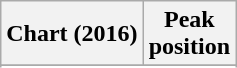<table class="wikitable sortable plainrowheaders" style="text-align:center">
<tr>
<th scope="col">Chart (2016)</th>
<th scope="col">Peak<br>position</th>
</tr>
<tr>
</tr>
<tr>
</tr>
<tr>
</tr>
</table>
